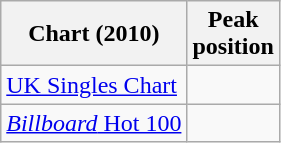<table class="wikitable">
<tr>
<th>Chart (2010)</th>
<th>Peak<br>position</th>
</tr>
<tr>
<td><a href='#'>UK Singles Chart</a></td>
<td></td>
</tr>
<tr>
<td><a href='#'><em>Billboard</em> Hot 100</a></td>
<td></td>
</tr>
</table>
